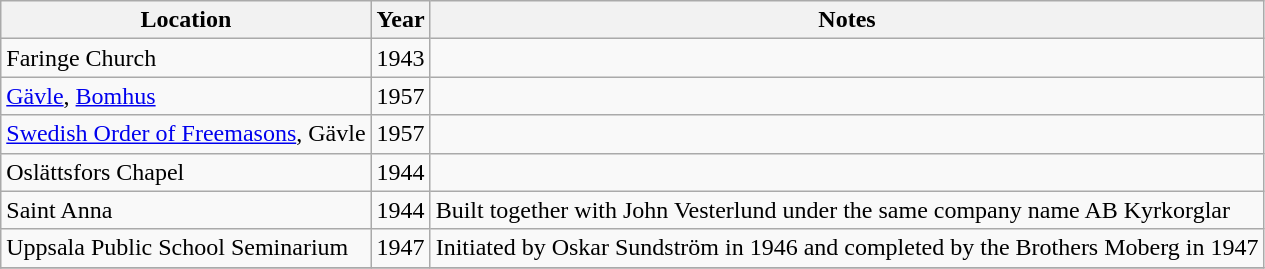<table class="wikitable">
<tr>
<th>Location</th>
<th>Year</th>
<th>Notes</th>
</tr>
<tr>
<td>Faringe Church</td>
<td>1943</td>
<td></td>
</tr>
<tr>
<td><a href='#'>Gävle</a>, <a href='#'>Bomhus</a></td>
<td>1957</td>
<td></td>
</tr>
<tr>
<td><a href='#'>Swedish Order of Freemasons</a>, Gävle</td>
<td>1957</td>
<td></td>
</tr>
<tr>
<td>Oslättsfors Chapel</td>
<td>1944</td>
<td></td>
</tr>
<tr>
<td>Saint Anna</td>
<td>1944</td>
<td>Built together with John Vesterlund under the same company name AB Kyrkorglar</td>
</tr>
<tr>
<td>Uppsala Public School Seminarium</td>
<td>1947</td>
<td>Initiated by Oskar Sundström in 1946 and completed by the Brothers Moberg in 1947</td>
</tr>
<tr>
</tr>
</table>
